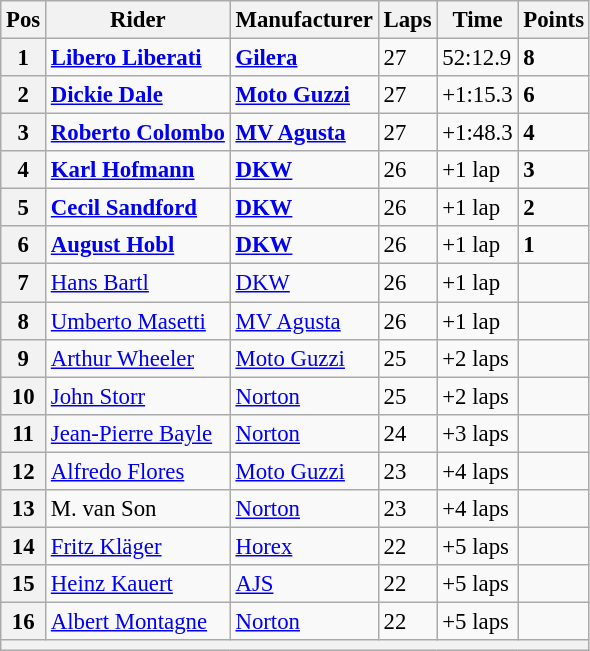<table class="wikitable" style="font-size: 95%;">
<tr>
<th>Pos</th>
<th>Rider</th>
<th>Manufacturer</th>
<th>Laps</th>
<th>Time</th>
<th>Points</th>
</tr>
<tr>
<th>1</th>
<td> <strong><a href='#'>Libero Liberati</a></strong></td>
<td><strong><a href='#'>Gilera</a></strong></td>
<td>27</td>
<td>52:12.9</td>
<td><strong>8</strong></td>
</tr>
<tr>
<th>2</th>
<td> <strong><a href='#'>Dickie Dale</a></strong></td>
<td><strong><a href='#'>Moto Guzzi</a></strong></td>
<td>27</td>
<td>+1:15.3</td>
<td><strong>6</strong></td>
</tr>
<tr>
<th>3</th>
<td> <strong><a href='#'>Roberto Colombo</a></strong></td>
<td><strong><a href='#'>MV Agusta</a></strong></td>
<td>27</td>
<td>+1:48.3</td>
<td><strong>4</strong></td>
</tr>
<tr>
<th>4</th>
<td> <strong><a href='#'>Karl Hofmann</a></strong></td>
<td><strong><a href='#'>DKW</a></strong></td>
<td>26</td>
<td>+1 lap</td>
<td><strong>3</strong></td>
</tr>
<tr>
<th>5</th>
<td> <strong><a href='#'>Cecil Sandford</a></strong></td>
<td><strong><a href='#'>DKW</a></strong></td>
<td>26</td>
<td>+1 lap</td>
<td><strong>2</strong></td>
</tr>
<tr>
<th>6</th>
<td> <strong><a href='#'>August Hobl</a></strong></td>
<td><strong><a href='#'>DKW</a></strong></td>
<td>26</td>
<td>+1 lap</td>
<td><strong>1</strong></td>
</tr>
<tr>
<th>7</th>
<td> <a href='#'>Hans Bartl</a></td>
<td><a href='#'>DKW</a></td>
<td>26</td>
<td>+1 lap</td>
<td></td>
</tr>
<tr>
<th>8</th>
<td> <a href='#'>Umberto Masetti</a></td>
<td><a href='#'>MV Agusta</a></td>
<td>26</td>
<td>+1 lap</td>
<td></td>
</tr>
<tr>
<th>9</th>
<td> <a href='#'>Arthur Wheeler</a></td>
<td><a href='#'>Moto Guzzi</a></td>
<td>25</td>
<td>+2 laps</td>
<td></td>
</tr>
<tr>
<th>10</th>
<td> <a href='#'>John Storr</a></td>
<td><a href='#'>Norton</a></td>
<td>25</td>
<td>+2 laps</td>
<td></td>
</tr>
<tr>
<th>11</th>
<td> <a href='#'>Jean-Pierre Bayle</a></td>
<td><a href='#'>Norton</a></td>
<td>24</td>
<td>+3 laps</td>
<td></td>
</tr>
<tr>
<th>12</th>
<td> <a href='#'>Alfredo Flores</a></td>
<td><a href='#'>Moto Guzzi</a></td>
<td>23</td>
<td>+4 laps</td>
<td></td>
</tr>
<tr>
<th>13</th>
<td> M. van Son</td>
<td><a href='#'>Norton</a></td>
<td>23</td>
<td>+4 laps</td>
<td></td>
</tr>
<tr>
<th>14</th>
<td> <a href='#'>Fritz Kläger</a></td>
<td><a href='#'>Horex</a></td>
<td>22</td>
<td>+5 laps</td>
<td></td>
</tr>
<tr>
<th>15</th>
<td> <a href='#'>Heinz Kauert</a></td>
<td><a href='#'>AJS</a></td>
<td>22</td>
<td>+5 laps</td>
<td></td>
</tr>
<tr>
<th>16</th>
<td> <a href='#'>Albert Montagne</a></td>
<td><a href='#'>Norton</a></td>
<td>22</td>
<td>+5 laps</td>
<td></td>
</tr>
<tr>
<th colspan=6></th>
</tr>
</table>
